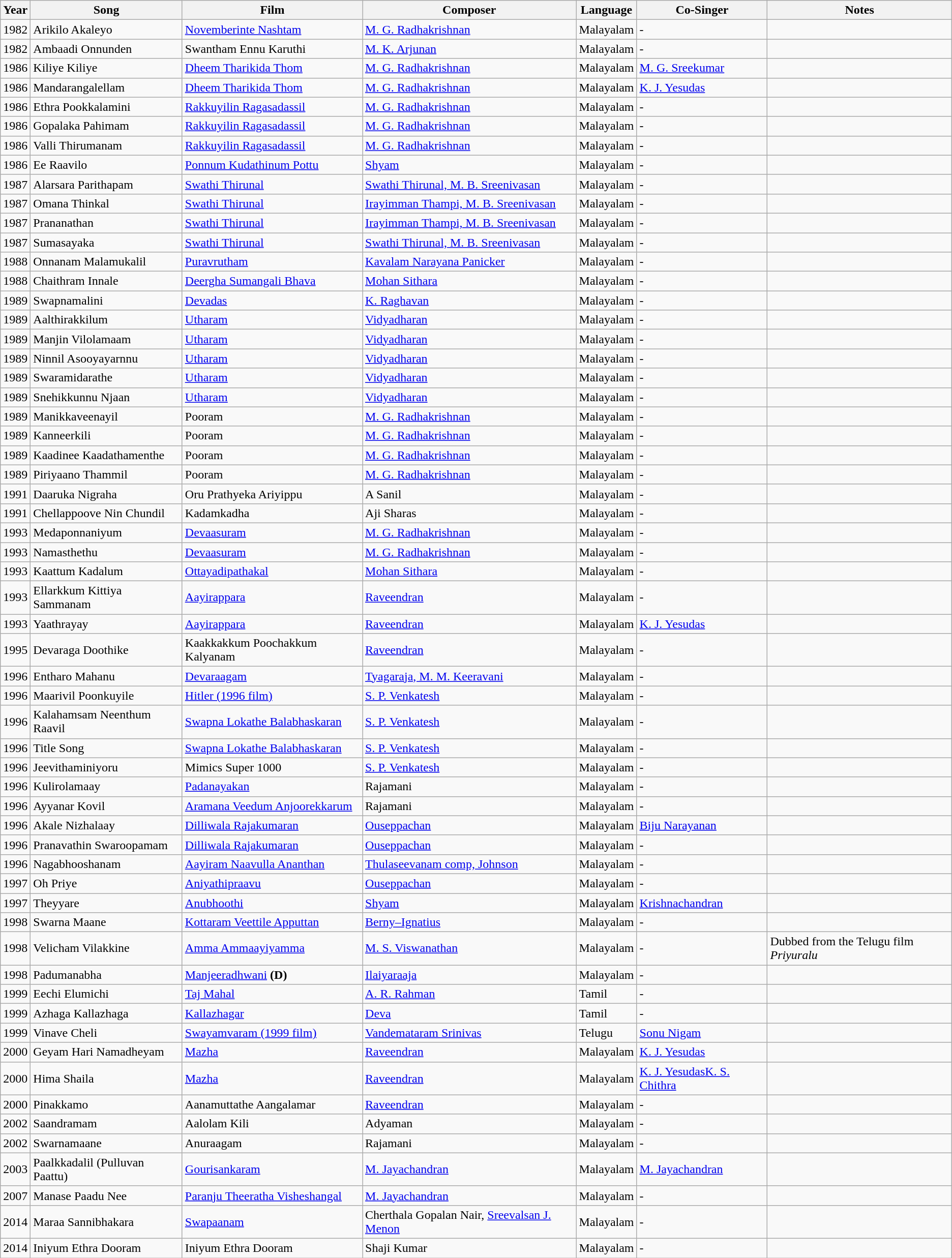<table class="wikitable">
<tr>
<th>Year</th>
<th>Song</th>
<th>Film</th>
<th>Composer</th>
<th>Language</th>
<th>Co-Singer</th>
<th>Notes</th>
</tr>
<tr>
<td>1982</td>
<td>Arikilo Akaleyo</td>
<td><a href='#'>Novemberinte Nashtam</a></td>
<td><a href='#'>M. G. Radhakrishnan</a></td>
<td>Malayalam</td>
<td>-</td>
<td></td>
</tr>
<tr>
<td>1982</td>
<td>Ambaadi Onnunden</td>
<td>Swantham Ennu Karuthi</td>
<td><a href='#'>M. K. Arjunan</a></td>
<td>Malayalam</td>
<td>-</td>
<td></td>
</tr>
<tr>
<td>1986</td>
<td>Kiliye Kiliye</td>
<td><a href='#'>Dheem Tharikida Thom</a></td>
<td><a href='#'>M. G. Radhakrishnan</a></td>
<td>Malayalam</td>
<td><a href='#'>M. G. Sreekumar</a></td>
<td></td>
</tr>
<tr>
<td>1986</td>
<td>Mandarangalellam</td>
<td><a href='#'>Dheem Tharikida Thom</a></td>
<td><a href='#'>M. G. Radhakrishnan</a></td>
<td>Malayalam</td>
<td><a href='#'>K. J. Yesudas</a></td>
<td></td>
</tr>
<tr>
<td>1986</td>
<td>Ethra Pookkalamini</td>
<td><a href='#'>Rakkuyilin Ragasadassil</a></td>
<td><a href='#'>M. G. Radhakrishnan</a></td>
<td>Malayalam</td>
<td>-</td>
<td></td>
</tr>
<tr>
<td>1986</td>
<td>Gopalaka Pahimam</td>
<td><a href='#'>Rakkuyilin Ragasadassil</a></td>
<td><a href='#'>M. G. Radhakrishnan</a></td>
<td>Malayalam</td>
<td>-</td>
<td></td>
</tr>
<tr>
<td>1986</td>
<td>Valli Thirumanam</td>
<td><a href='#'>Rakkuyilin Ragasadassil</a></td>
<td><a href='#'>M. G. Radhakrishnan</a></td>
<td>Malayalam</td>
<td>-</td>
<td></td>
</tr>
<tr>
<td>1986</td>
<td>Ee Raavilo</td>
<td><a href='#'>Ponnum Kudathinum Pottu</a></td>
<td><a href='#'>Shyam</a></td>
<td>Malayalam</td>
<td>-</td>
<td></td>
</tr>
<tr>
<td>1987</td>
<td>Alarsara Parithapam</td>
<td><a href='#'>Swathi Thirunal</a></td>
<td><a href='#'>Swathi Thirunal, M. B. Sreenivasan</a></td>
<td>Malayalam</td>
<td>-</td>
<td></td>
</tr>
<tr>
<td>1987</td>
<td>Omana Thinkal</td>
<td><a href='#'>Swathi Thirunal</a></td>
<td><a href='#'>Irayimman Thampi, M. B. Sreenivasan</a></td>
<td>Malayalam</td>
<td>-</td>
<td></td>
</tr>
<tr>
<td>1987</td>
<td>Prananathan</td>
<td><a href='#'>Swathi Thirunal</a></td>
<td><a href='#'>Irayimman Thampi, M. B. Sreenivasan</a></td>
<td>Malayalam</td>
<td>-</td>
<td></td>
</tr>
<tr>
<td>1987</td>
<td>Sumasayaka</td>
<td><a href='#'>Swathi Thirunal</a></td>
<td><a href='#'>Swathi Thirunal, M. B. Sreenivasan</a></td>
<td>Malayalam</td>
<td>-</td>
<td></td>
</tr>
<tr>
<td>1988</td>
<td>Onnanam Malamukalil</td>
<td><a href='#'>Puravrutham</a></td>
<td><a href='#'>Kavalam Narayana Panicker</a></td>
<td>Malayalam</td>
<td>-</td>
<td></td>
</tr>
<tr>
<td>1988</td>
<td>Chaithram Innale</td>
<td><a href='#'>Deergha Sumangali Bhava</a></td>
<td><a href='#'>Mohan Sithara</a></td>
<td>Malayalam</td>
<td>-</td>
<td></td>
</tr>
<tr>
<td>1989</td>
<td>Swapnamalini</td>
<td><a href='#'>Devadas</a></td>
<td><a href='#'>K. Raghavan</a></td>
<td>Malayalam</td>
<td>-</td>
<td></td>
</tr>
<tr>
<td>1989</td>
<td>Aalthirakkilum</td>
<td><a href='#'>Utharam</a></td>
<td><a href='#'>Vidyadharan</a></td>
<td>Malayalam</td>
<td>-</td>
<td></td>
</tr>
<tr>
<td>1989</td>
<td>Manjin Vilolamaam</td>
<td><a href='#'>Utharam</a></td>
<td><a href='#'>Vidyadharan</a></td>
<td>Malayalam</td>
<td>-</td>
<td></td>
</tr>
<tr>
<td>1989</td>
<td>Ninnil Asooyayarnnu</td>
<td><a href='#'>Utharam</a></td>
<td><a href='#'>Vidyadharan</a></td>
<td>Malayalam</td>
<td>-</td>
<td></td>
</tr>
<tr>
<td>1989</td>
<td>Swaramidarathe</td>
<td><a href='#'>Utharam</a></td>
<td><a href='#'>Vidyadharan</a></td>
<td>Malayalam</td>
<td>-</td>
<td></td>
</tr>
<tr>
<td>1989</td>
<td>Snehikkunnu Njaan</td>
<td><a href='#'>Utharam</a></td>
<td><a href='#'>Vidyadharan</a></td>
<td>Malayalam</td>
<td>-</td>
<td></td>
</tr>
<tr>
<td>1989</td>
<td>Manikkaveenayil</td>
<td>Pooram</td>
<td><a href='#'>M. G. Radhakrishnan</a></td>
<td>Malayalam</td>
<td>-</td>
<td></td>
</tr>
<tr>
<td>1989</td>
<td>Kanneerkili</td>
<td>Pooram</td>
<td><a href='#'>M. G. Radhakrishnan</a></td>
<td>Malayalam</td>
<td>-</td>
<td></td>
</tr>
<tr>
<td>1989</td>
<td>Kaadinee Kaadathamenthe</td>
<td>Pooram</td>
<td><a href='#'>M. G. Radhakrishnan</a></td>
<td>Malayalam</td>
<td>-</td>
<td></td>
</tr>
<tr>
<td>1989</td>
<td>Piriyaano Thammil</td>
<td>Pooram</td>
<td><a href='#'>M. G. Radhakrishnan</a></td>
<td>Malayalam</td>
<td>-</td>
<td></td>
</tr>
<tr>
<td>1991</td>
<td>Daaruka Nigraha</td>
<td>Oru Prathyeka Ariyippu</td>
<td>A Sanil</td>
<td>Malayalam</td>
<td>-</td>
<td></td>
</tr>
<tr>
<td>1991</td>
<td>Chellappoove Nin Chundil</td>
<td>Kadamkadha</td>
<td>Aji Sharas</td>
<td>Malayalam</td>
<td>-</td>
<td></td>
</tr>
<tr>
<td>1993</td>
<td>Medaponnaniyum</td>
<td><a href='#'>Devaasuram</a></td>
<td><a href='#'>M. G. Radhakrishnan</a></td>
<td>Malayalam</td>
<td>-</td>
<td></td>
</tr>
<tr>
<td>1993</td>
<td>Namasthethu</td>
<td><a href='#'>Devaasuram</a></td>
<td><a href='#'>M. G. Radhakrishnan</a></td>
<td>Malayalam</td>
<td>-</td>
<td></td>
</tr>
<tr>
<td>1993</td>
<td>Kaattum Kadalum</td>
<td><a href='#'>Ottayadipathakal</a></td>
<td><a href='#'>Mohan Sithara</a></td>
<td>Malayalam</td>
<td>-</td>
<td></td>
</tr>
<tr>
<td>1993</td>
<td>Ellarkkum Kittiya Sammanam</td>
<td><a href='#'>Aayirappara</a></td>
<td><a href='#'>Raveendran</a></td>
<td>Malayalam</td>
<td>-</td>
<td></td>
</tr>
<tr>
<td>1993</td>
<td>Yaathrayay</td>
<td><a href='#'>Aayirappara</a></td>
<td><a href='#'>Raveendran</a></td>
<td>Malayalam</td>
<td><a href='#'>K. J. Yesudas</a></td>
<td></td>
</tr>
<tr>
<td>1995</td>
<td>Devaraga Doothike</td>
<td>Kaakkakkum Poochakkum Kalyanam</td>
<td><a href='#'>Raveendran</a></td>
<td>Malayalam</td>
<td>-</td>
<td></td>
</tr>
<tr>
<td>1996</td>
<td>Entharo Mahanu</td>
<td><a href='#'>Devaraagam</a></td>
<td><a href='#'>Tyagaraja, M. M. Keeravani</a></td>
<td>Malayalam</td>
<td>-</td>
<td></td>
</tr>
<tr>
<td>1996</td>
<td>Maarivil Poonkuyile</td>
<td><a href='#'>Hitler (1996 film)</a></td>
<td><a href='#'>S. P. Venkatesh</a></td>
<td>Malayalam</td>
<td>-</td>
<td></td>
</tr>
<tr>
<td>1996</td>
<td>Kalahamsam Neenthum Raavil</td>
<td><a href='#'>Swapna Lokathe Balabhaskaran</a></td>
<td><a href='#'>S. P. Venkatesh</a></td>
<td>Malayalam</td>
<td>-</td>
<td></td>
</tr>
<tr>
<td>1996</td>
<td>Title Song</td>
<td><a href='#'>Swapna Lokathe Balabhaskaran</a></td>
<td><a href='#'>S. P. Venkatesh</a></td>
<td>Malayalam</td>
<td>-</td>
<td></td>
</tr>
<tr>
<td>1996</td>
<td>Jeevithaminiyoru</td>
<td>Mimics Super 1000</td>
<td><a href='#'>S. P. Venkatesh</a></td>
<td>Malayalam</td>
<td>-</td>
<td></td>
</tr>
<tr>
<td>1996</td>
<td>Kulirolamaay</td>
<td><a href='#'>Padanayakan</a></td>
<td>Rajamani</td>
<td>Malayalam</td>
<td>-</td>
<td></td>
</tr>
<tr>
<td>1996</td>
<td>Ayyanar Kovil</td>
<td><a href='#'>Aramana Veedum Anjoorekkarum</a></td>
<td>Rajamani</td>
<td>Malayalam</td>
<td>-</td>
<td></td>
</tr>
<tr>
<td>1996</td>
<td>Akale Nizhalaay</td>
<td><a href='#'>Dilliwala Rajakumaran</a></td>
<td><a href='#'>Ouseppachan</a></td>
<td>Malayalam</td>
<td><a href='#'>Biju Narayanan</a></td>
<td></td>
</tr>
<tr>
<td>1996</td>
<td>Pranavathin Swaroopamam</td>
<td><a href='#'>Dilliwala Rajakumaran</a></td>
<td><a href='#'>Ouseppachan</a></td>
<td>Malayalam</td>
<td>-</td>
<td></td>
</tr>
<tr>
<td>1996</td>
<td>Nagabhooshanam</td>
<td><a href='#'>Aayiram Naavulla Ananthan</a></td>
<td><a href='#'>Thulaseevanam comp, Johnson</a></td>
<td>Malayalam</td>
<td>-</td>
<td></td>
</tr>
<tr>
<td>1997</td>
<td>Oh Priye</td>
<td><a href='#'>Aniyathipraavu</a></td>
<td><a href='#'>Ouseppachan</a></td>
<td>Malayalam</td>
<td>-</td>
<td></td>
</tr>
<tr>
<td>1997</td>
<td>Theyyare</td>
<td><a href='#'>Anubhoothi</a></td>
<td><a href='#'>Shyam</a></td>
<td>Malayalam</td>
<td><a href='#'>Krishnachandran</a></td>
<td></td>
</tr>
<tr>
<td>1998</td>
<td>Swarna Maane</td>
<td><a href='#'>Kottaram Veettile Apputtan</a></td>
<td><a href='#'>Berny–Ignatius</a></td>
<td>Malayalam</td>
<td>-</td>
<td></td>
</tr>
<tr>
<td>1998</td>
<td>Velicham Vilakkine</td>
<td><a href='#'>Amma Ammaayiyamma</a></td>
<td><a href='#'>M. S. Viswanathan</a></td>
<td>Malayalam</td>
<td>-</td>
<td>Dubbed from the Telugu film <em>Priyuralu</em></td>
</tr>
<tr>
<td>1998</td>
<td>Padumanabha</td>
<td><a href='#'>Manjeeradhwani</a> <strong>(D)</strong></td>
<td><a href='#'>Ilaiyaraaja</a></td>
<td>Malayalam</td>
<td>-</td>
<td></td>
</tr>
<tr>
<td>1999</td>
<td>Eechi Elumichi</td>
<td><a href='#'>Taj Mahal</a></td>
<td><a href='#'>A. R. Rahman</a></td>
<td>Tamil</td>
<td>-</td>
<td></td>
</tr>
<tr>
<td>1999</td>
<td>Azhaga Kallazhaga</td>
<td><a href='#'>Kallazhagar</a></td>
<td><a href='#'>Deva</a></td>
<td>Tamil</td>
<td>-</td>
<td></td>
</tr>
<tr>
<td>1999</td>
<td>Vinave Cheli</td>
<td><a href='#'>Swayamvaram (1999 film)</a></td>
<td><a href='#'>Vandemataram Srinivas</a></td>
<td>Telugu</td>
<td><a href='#'>Sonu Nigam</a></td>
<td></td>
</tr>
<tr>
<td>2000</td>
<td>Geyam Hari Namadheyam</td>
<td><a href='#'>Mazha</a></td>
<td><a href='#'>Raveendran</a></td>
<td>Malayalam</td>
<td><a href='#'>K. J. Yesudas</a></td>
<td></td>
</tr>
<tr>
<td>2000</td>
<td>Hima Shaila</td>
<td><a href='#'>Mazha</a></td>
<td><a href='#'>Raveendran</a></td>
<td>Malayalam</td>
<td><a href='#'>K. J. Yesudas</a><a href='#'>K. S. Chithra</a></td>
<td></td>
</tr>
<tr>
<td>2000</td>
<td>Pinakkamo</td>
<td>Aanamuttathe Aangalamar</td>
<td><a href='#'>Raveendran</a></td>
<td>Malayalam</td>
<td>-</td>
<td></td>
</tr>
<tr>
<td>2002</td>
<td>Saandramam</td>
<td>Aalolam Kili</td>
<td>Adyaman</td>
<td>Malayalam</td>
<td>-</td>
<td></td>
</tr>
<tr>
<td>2002</td>
<td>Swarnamaane</td>
<td>Anuraagam</td>
<td>Rajamani</td>
<td>Malayalam</td>
<td>-</td>
<td></td>
</tr>
<tr>
<td>2003</td>
<td>Paalkkadalil (Pulluvan Paattu)</td>
<td><a href='#'>Gourisankaram</a></td>
<td><a href='#'>M. Jayachandran</a></td>
<td>Malayalam</td>
<td><a href='#'>M. Jayachandran</a></td>
<td></td>
</tr>
<tr>
<td>2007</td>
<td>Manase Paadu Nee</td>
<td><a href='#'>Paranju Theeratha Visheshangal</a></td>
<td><a href='#'>M. Jayachandran</a></td>
<td>Malayalam</td>
<td>-</td>
<td></td>
</tr>
<tr>
<td>2014</td>
<td>Maraa Sannibhakara</td>
<td><a href='#'>Swapaanam</a></td>
<td>Cherthala Gopalan Nair, <a href='#'>Sreevalsan J. Menon</a></td>
<td>Malayalam</td>
<td>-</td>
<td></td>
</tr>
<tr>
<td>2014</td>
<td>Iniyum Ethra Dooram</td>
<td>Iniyum Ethra Dooram</td>
<td>Shaji Kumar</td>
<td>Malayalam</td>
<td>-</td>
<td></td>
</tr>
</table>
